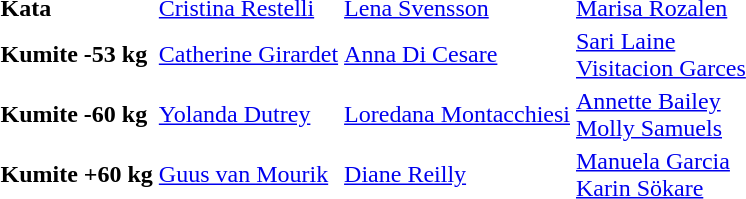<table>
<tr>
<td><strong>Kata</strong></td>
<td> <a href='#'>Cristina Restelli</a></td>
<td> <a href='#'>Lena Svensson</a></td>
<td> <a href='#'>Marisa Rozalen</a></td>
</tr>
<tr>
<td><strong>Kumite -53 kg</strong></td>
<td> <a href='#'>Catherine Girardet</a></td>
<td> <a href='#'>Anna Di Cesare</a></td>
<td> <a href='#'>Sari Laine</a> <br>  <a href='#'>Visitacion Garces</a></td>
</tr>
<tr>
<td><strong>Kumite -60 kg</strong></td>
<td> <a href='#'>Yolanda Dutrey</a></td>
<td> <a href='#'>Loredana Montacchiesi</a></td>
<td> <a href='#'>Annette Bailey</a> <br>  <a href='#'>Molly Samuels</a></td>
</tr>
<tr>
<td><strong>Kumite +60 kg</strong></td>
<td> <a href='#'>Guus van Mourik</a></td>
<td> <a href='#'>Diane Reilly</a></td>
<td> <a href='#'>Manuela Garcia</a> <br>  <a href='#'>Karin Sökare</a></td>
</tr>
</table>
